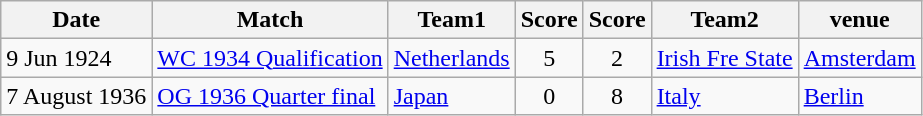<table class="wikitable sortable" border="1">
<tr>
<th>Date</th>
<th>Match</th>
<th>Team1</th>
<th>Score</th>
<th>Score</th>
<th>Team2</th>
<th>venue</th>
</tr>
<tr>
<td>9 Jun 1924</td>
<td><a href='#'>WC 1934 Qualification</a></td>
<td><a href='#'>Netherlands</a></td>
<td align="center">5</td>
<td align="center">2</td>
<td><a href='#'>Irish Fre State</a></td>
<td><a href='#'>Amsterdam</a></td>
</tr>
<tr>
<td>7 August 1936</td>
<td><a href='#'>OG 1936 Quarter final</a></td>
<td><a href='#'>Japan</a></td>
<td align="center">0</td>
<td align="center">8</td>
<td><a href='#'>Italy</a></td>
<td><a href='#'>Berlin</a></td>
</tr>
</table>
